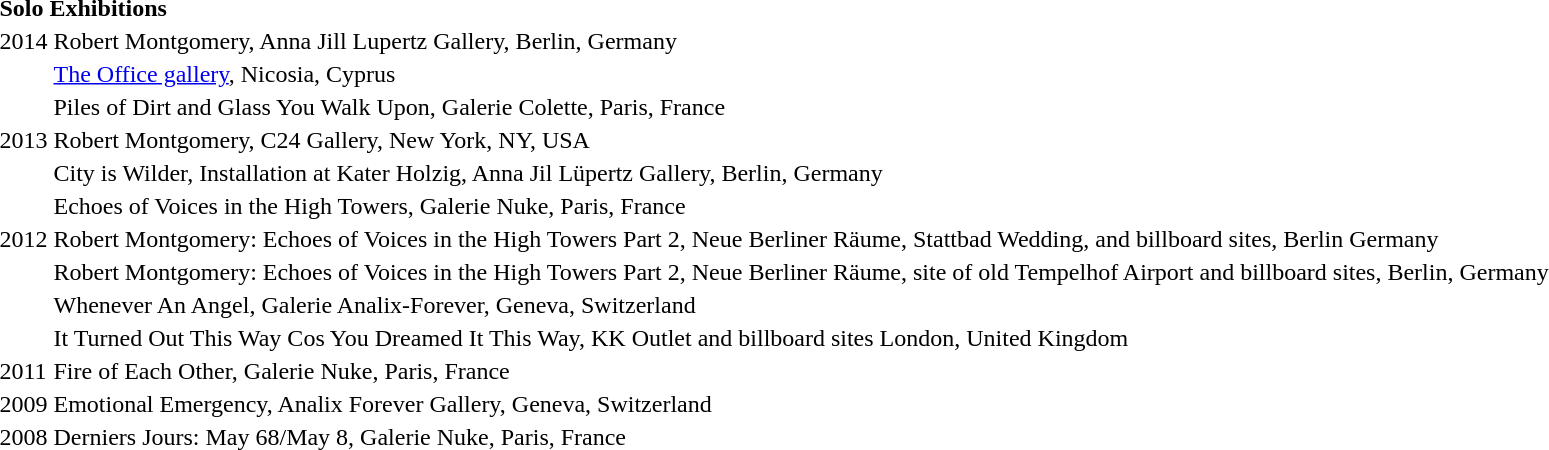<table>
<tr>
<td colspan="2"><strong>Solo Exhibitions</strong></td>
</tr>
<tr>
<td>2014</td>
<td>Robert Montgomery, Anna Jill Lupertz Gallery, Berlin, Germany</td>
</tr>
<tr>
<td></td>
<td><a href='#'>The Office gallery</a>, Nicosia, Cyprus</td>
</tr>
<tr>
<td></td>
<td>Piles of Dirt and Glass You Walk Upon, Galerie Colette, Paris, France</td>
</tr>
<tr>
<td>2013</td>
<td>Robert Montgomery, C24 Gallery, New York, NY, USA</td>
</tr>
<tr>
<td></td>
<td>City is Wilder, Installation at Kater Holzig, Anna Jil Lüpertz Gallery, Berlin, Germany</td>
</tr>
<tr>
<td></td>
<td>Echoes of Voices in the High Towers, Galerie Nuke, Paris, France</td>
</tr>
<tr>
<td>2012</td>
<td>Robert Montgomery: Echoes of Voices in the High Towers Part 2, Neue Berliner Räume, Stattbad Wedding, and billboard sites, Berlin Germany</td>
</tr>
<tr>
<td></td>
<td>Robert Montgomery: Echoes of Voices in the High Towers Part 2, Neue Berliner Räume, site of old Tempelhof Airport and billboard sites, Berlin, Germany</td>
</tr>
<tr>
<td></td>
<td>Whenever An Angel, Galerie Analix-Forever, Geneva, Switzerland</td>
</tr>
<tr>
<td></td>
<td>It Turned Out This Way Cos You Dreamed It This Way, KK Outlet and billboard sites London, United Kingdom</td>
</tr>
<tr>
<td>2011</td>
<td>Fire of Each Other, Galerie Nuke, Paris, France</td>
</tr>
<tr>
<td>2009</td>
<td>Emotional Emergency, Analix Forever Gallery, Geneva, Switzerland</td>
</tr>
<tr>
<td>2008</td>
<td>Derniers Jours: May 68/May 8, Galerie Nuke, Paris, France</td>
</tr>
</table>
